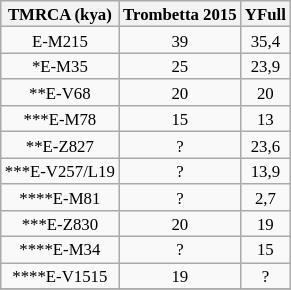<table class="wikitable sortable" style="text-align:center; font-size: 70%">
<tr>
<th>TMRCA (kya)</th>
<th>Trombetta 2015</th>
<th>YFull</th>
</tr>
<tr>
<td>E-M215</td>
<td>39</td>
<td>35,4</td>
</tr>
<tr>
<td>*E-M35</td>
<td>25</td>
<td>23,9</td>
</tr>
<tr>
<td>**E-V68</td>
<td>20</td>
<td>20</td>
</tr>
<tr>
<td>***E-M78</td>
<td>15</td>
<td>13</td>
</tr>
<tr>
<td>**E-Z827</td>
<td>?</td>
<td>23,6</td>
</tr>
<tr>
<td>***E-V257/L19</td>
<td>?</td>
<td>13,9</td>
</tr>
<tr>
<td>****E-M81</td>
<td>?</td>
<td>2,7</td>
</tr>
<tr>
<td>***E-Z830</td>
<td>20</td>
<td>19</td>
</tr>
<tr>
<td>****E-M34</td>
<td>?</td>
<td>15</td>
</tr>
<tr>
<td>****E-V1515</td>
<td>19</td>
<td>?</td>
</tr>
<tr>
</tr>
</table>
